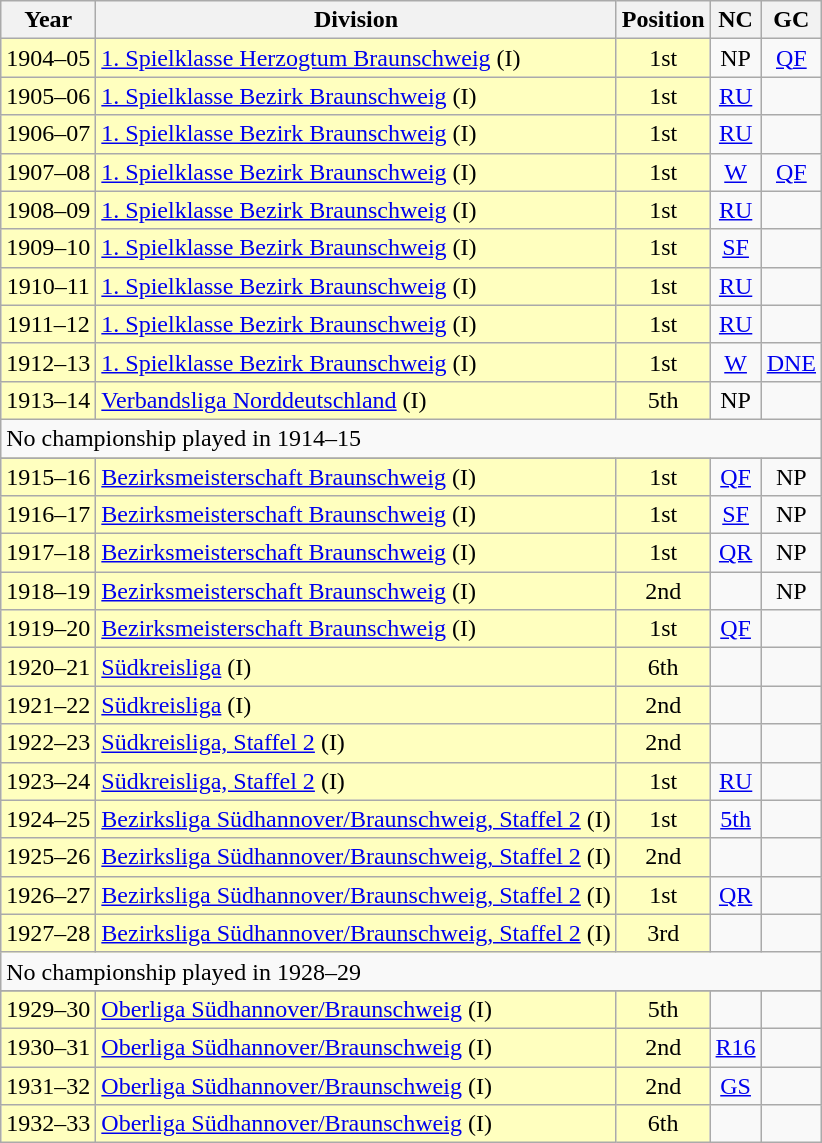<table class="wikitable">
<tr>
<th>Year</th>
<th>Division</th>
<th>Position</th>
<th>NC</th>
<th>GC</th>
</tr>
<tr align="center">
<td bgcolor="#FFFFBF">1904–05</td>
<td bgcolor="#FFFFBF" align="left"><a href='#'>1. Spielklasse Herzogtum Braunschweig</a> (I)</td>
<td bgcolor="#FFFFBF">1st</td>
<td>NP</td>
<td><a href='#'>QF</a></td>
</tr>
<tr align="center">
<td bgcolor="#FFFFBF">1905–06</td>
<td bgcolor="#FFFFBF" align="left"><a href='#'>1. Spielklasse Bezirk Braunschweig</a> (I)</td>
<td bgcolor="#FFFFBF">1st</td>
<td><a href='#'>RU</a></td>
<td></td>
</tr>
<tr align="center">
<td bgcolor="#FFFFBF">1906–07</td>
<td bgcolor="#FFFFBF" align="left"><a href='#'>1. Spielklasse Bezirk Braunschweig</a> (I)</td>
<td bgcolor="#FFFFBF">1st</td>
<td><a href='#'>RU</a></td>
<td></td>
</tr>
<tr align="center">
<td bgcolor="#FFFFBF">1907–08</td>
<td bgcolor="#FFFFBF" align="left"><a href='#'>1. Spielklasse Bezirk Braunschweig</a> (I)</td>
<td bgcolor="#FFFFBF">1st</td>
<td><a href='#'>W</a></td>
<td><a href='#'>QF</a></td>
</tr>
<tr align="center">
<td bgcolor="#FFFFBF">1908–09</td>
<td bgcolor="#FFFFBF" align="left"><a href='#'>1. Spielklasse Bezirk Braunschweig</a> (I)</td>
<td bgcolor="#FFFFBF">1st</td>
<td><a href='#'>RU</a></td>
<td></td>
</tr>
<tr align="center">
<td bgcolor="#FFFFBF">1909–10</td>
<td bgcolor="#FFFFBF" align="left"><a href='#'>1. Spielklasse Bezirk Braunschweig</a> (I)</td>
<td bgcolor="#FFFFBF">1st</td>
<td><a href='#'>SF</a></td>
<td></td>
</tr>
<tr align="center">
<td bgcolor="#FFFFBF">1910–11</td>
<td bgcolor="#FFFFBF" align="left"><a href='#'>1. Spielklasse Bezirk Braunschweig</a> (I)</td>
<td bgcolor="#FFFFBF">1st</td>
<td><a href='#'>RU</a></td>
<td></td>
</tr>
<tr align="center">
<td bgcolor="#FFFFBF">1911–12</td>
<td bgcolor="#FFFFBF" align="left"><a href='#'>1. Spielklasse Bezirk Braunschweig</a> (I)</td>
<td bgcolor="#FFFFBF">1st</td>
<td><a href='#'>RU</a></td>
<td></td>
</tr>
<tr align="center">
<td bgcolor="#FFFFBF">1912–13</td>
<td bgcolor="#FFFFBF" align="left"><a href='#'>1. Spielklasse Bezirk Braunschweig</a> (I)</td>
<td bgcolor="#FFFFBF">1st</td>
<td><a href='#'>W</a></td>
<td><a href='#'>DNE</a></td>
</tr>
<tr align="center">
<td bgcolor="#FFFFBF">1913–14</td>
<td bgcolor="#FFFFBF" align="left"><a href='#'>Verbandsliga Norddeutschland</a> (I)</td>
<td bgcolor="#FFFFBF">5th</td>
<td>NP</td>
<td></td>
</tr>
<tr>
<td colspan="14">No championship played in 1914–15</td>
</tr>
<tr>
</tr>
<tr align="center">
<td bgcolor="#FFFFBF">1915–16</td>
<td bgcolor="#FFFFBF" align="left"><a href='#'>Bezirksmeisterschaft Braunschweig</a> (I)</td>
<td bgcolor="#FFFFBF">1st</td>
<td><a href='#'>QF</a></td>
<td>NP</td>
</tr>
<tr align="center">
<td bgcolor="#FFFFBF">1916–17</td>
<td bgcolor="#FFFFBF" align="left"><a href='#'>Bezirksmeisterschaft Braunschweig</a> (I)</td>
<td bgcolor="#FFFFBF">1st</td>
<td><a href='#'>SF</a></td>
<td>NP</td>
</tr>
<tr align="center">
<td bgcolor="#FFFFBF">1917–18</td>
<td bgcolor="#FFFFBF" align="left"><a href='#'>Bezirksmeisterschaft Braunschweig</a> (I)</td>
<td bgcolor="#FFFFBF">1st</td>
<td><a href='#'>QR</a></td>
<td>NP</td>
</tr>
<tr align="center">
<td bgcolor="#FFFFBF">1918–19</td>
<td bgcolor="#FFFFBF" align="left"><a href='#'>Bezirksmeisterschaft Braunschweig</a> (I)</td>
<td bgcolor="#FFFFBF">2nd</td>
<td></td>
<td>NP</td>
</tr>
<tr align="center">
<td bgcolor="#FFFFBF">1919–20</td>
<td bgcolor="#FFFFBF" align="left"><a href='#'>Bezirksmeisterschaft Braunschweig</a> (I)</td>
<td bgcolor="#FFFFBF">1st</td>
<td><a href='#'>QF</a></td>
<td></td>
</tr>
<tr align="center">
<td bgcolor="#FFFFBF">1920–21</td>
<td bgcolor="#FFFFBF" align="left"><a href='#'>Südkreisliga</a> (I)</td>
<td bgcolor="#FFFFBF">6th</td>
<td></td>
<td></td>
</tr>
<tr align="center">
<td bgcolor="#FFFFBF">1921–22</td>
<td bgcolor="#FFFFBF" align="left"><a href='#'>Südkreisliga</a> (I)</td>
<td bgcolor="#FFFFBF">2nd</td>
<td></td>
<td></td>
</tr>
<tr align="center">
<td bgcolor="#FFFFBF">1922–23</td>
<td bgcolor="#FFFFBF" align="left"><a href='#'>Südkreisliga, Staffel 2</a> (I)</td>
<td bgcolor="#FFFFBF">2nd</td>
<td></td>
<td></td>
</tr>
<tr align="center">
<td bgcolor="#FFFFBF">1923–24</td>
<td bgcolor="#FFFFBF" align="left"><a href='#'>Südkreisliga, Staffel 2</a> (I)</td>
<td bgcolor="#FFFFBF">1st</td>
<td><a href='#'>RU</a></td>
<td></td>
</tr>
<tr align="center">
<td bgcolor="#FFFFBF">1924–25</td>
<td bgcolor="#FFFFBF" align="left"><a href='#'>Bezirksliga Südhannover/Braunschweig, Staffel 2</a> (I)</td>
<td bgcolor="#FFFFBF">1st</td>
<td><a href='#'>5th</a></td>
<td></td>
</tr>
<tr align="center">
<td bgcolor="#FFFFBF">1925–26</td>
<td bgcolor="#FFFFBF" align="left"><a href='#'>Bezirksliga Südhannover/Braunschweig, Staffel 2</a> (I)</td>
<td bgcolor="#FFFFBF">2nd</td>
<td></td>
<td></td>
</tr>
<tr align="center">
<td bgcolor="#FFFFBF">1926–27</td>
<td bgcolor="#FFFFBF" align="left"><a href='#'>Bezirksliga Südhannover/Braunschweig, Staffel 2</a> (I)</td>
<td bgcolor="#FFFFBF">1st</td>
<td><a href='#'>QR</a></td>
<td></td>
</tr>
<tr align="center">
<td bgcolor="#FFFFBF">1927–28</td>
<td bgcolor="#FFFFBF" align="left"><a href='#'>Bezirksliga Südhannover/Braunschweig, Staffel 2</a> (I)</td>
<td bgcolor="#FFFFBF">3rd</td>
<td></td>
<td></td>
</tr>
<tr>
<td colspan="14">No championship played in 1928–29</td>
</tr>
<tr>
</tr>
<tr align="center">
<td bgcolor="#FFFFBF">1929–30</td>
<td bgcolor="#FFFFBF" align="left"><a href='#'>Oberliga Südhannover/Braunschweig</a> (I)</td>
<td bgcolor="#FFFFBF">5th</td>
<td></td>
<td></td>
</tr>
<tr align="center">
<td bgcolor="#FFFFBF">1930–31</td>
<td bgcolor="#FFFFBF" align="left"><a href='#'>Oberliga Südhannover/Braunschweig</a> (I)</td>
<td bgcolor="#FFFFBF">2nd</td>
<td><a href='#'>R16</a></td>
<td></td>
</tr>
<tr align="center">
<td bgcolor="#FFFFBF">1931–32</td>
<td bgcolor="#FFFFBF" align="left"><a href='#'>Oberliga Südhannover/Braunschweig</a> (I)</td>
<td bgcolor="#FFFFBF">2nd</td>
<td><a href='#'>GS</a></td>
<td></td>
</tr>
<tr align="center">
<td bgcolor="#FFFFBF">1932–33</td>
<td bgcolor="#FFFFBF" align="left"><a href='#'>Oberliga Südhannover/Braunschweig</a> (I)</td>
<td bgcolor="#FFFFBF">6th</td>
<td></td>
<td></td>
</tr>
</table>
